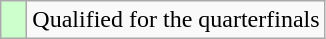<table class="wikitable">
<tr>
<td width=10px bgcolor="#ccffcc"></td>
<td>Qualified for the quarterfinals</td>
</tr>
</table>
